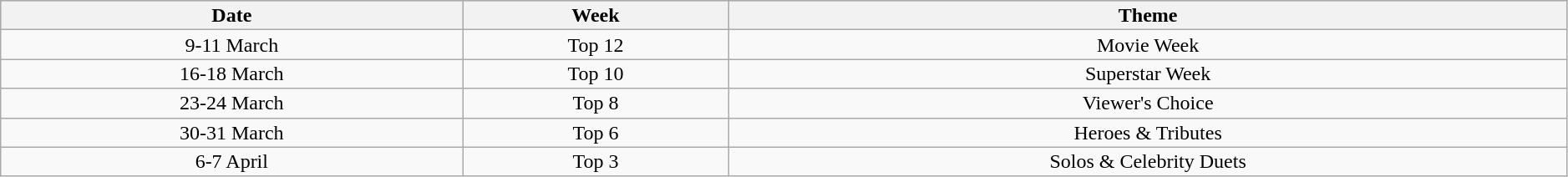<table class="wikitable plainrowheaders" style="text-align:center; line-height:16px; width:99%;">
<tr style="background:#ccc; text-align:center;">
<th>Date</th>
<th>Week</th>
<th>Theme</th>
</tr>
<tr>
<td>9-11 March</td>
<td>Top 12</td>
<td>Movie Week</td>
</tr>
<tr>
<td>16-18 March</td>
<td>Top 10</td>
<td>Superstar Week</td>
</tr>
<tr>
<td>23-24 March</td>
<td>Top 8</td>
<td>Viewer's Choice</td>
</tr>
<tr>
<td>30-31 March</td>
<td>Top 6</td>
<td>Heroes & Tributes</td>
</tr>
<tr>
<td>6-7 April</td>
<td>Top 3</td>
<td>Solos & Celebrity Duets</td>
</tr>
</table>
